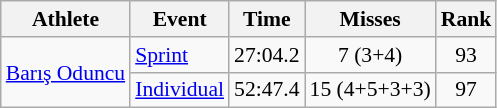<table class="wikitable" style="font-size:90%">
<tr>
<th>Athlete</th>
<th>Event</th>
<th>Time</th>
<th>Misses</th>
<th>Rank</th>
</tr>
<tr align=center>
<td align=left rowspan=2><a href='#'>Barış Oduncu</a></td>
<td align=left><a href='#'>Sprint</a></td>
<td>27:04.2</td>
<td>7 (3+4)</td>
<td>93</td>
</tr>
<tr align=center>
<td align=left><a href='#'>Individual</a></td>
<td>52:47.4</td>
<td>15 (4+5+3+3)</td>
<td>97</td>
</tr>
</table>
